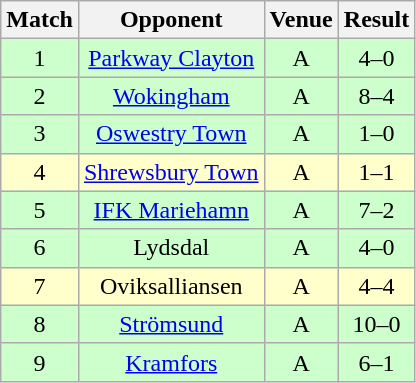<table class="wikitable" style="font-size:100%; text-align:center">
<tr>
<th>Match</th>
<th>Opponent</th>
<th>Venue</th>
<th>Result</th>
</tr>
<tr style="background: #CCFFCC;">
<td align="center">1</td>
<td><a href='#'>Parkway Clayton</a></td>
<td>A</td>
<td>4–0</td>
</tr>
<tr style="background: #CCFFCC;">
<td align="center">2</td>
<td><a href='#'>Wokingham</a></td>
<td>A</td>
<td>8–4</td>
</tr>
<tr style="background: #CCFFCC;">
<td align="center">3</td>
<td><a href='#'>Oswestry Town</a></td>
<td>A</td>
<td>1–0</td>
</tr>
<tr style="background: #FFFFCC;">
<td align="center">4</td>
<td><a href='#'>Shrewsbury Town</a></td>
<td>A</td>
<td>1–1</td>
</tr>
<tr style="background: #CCFFCC;">
<td align="center">5</td>
<td><a href='#'>IFK Mariehamn</a></td>
<td>A</td>
<td>7–2</td>
</tr>
<tr style="background: #CCFFCC;">
<td align="center">6</td>
<td>Lydsdal</td>
<td>A</td>
<td>4–0</td>
</tr>
<tr style="background: #FFFFCC;">
<td align="center">7</td>
<td>Oviksalliansen</td>
<td>A</td>
<td>4–4</td>
</tr>
<tr style="background: #CCFFCC;">
<td align="center">8</td>
<td><a href='#'>Strömsund</a></td>
<td>A</td>
<td>10–0</td>
</tr>
<tr style="background: #CCFFCC;">
<td align="center">9</td>
<td><a href='#'>Kramfors</a></td>
<td>A</td>
<td>6–1</td>
</tr>
</table>
